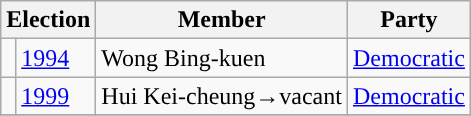<table class="wikitable">
<tr>
<th colspan="2">Election</th>
<th>Member</th>
<th>Party</th>
</tr>
<tr>
<td style="background-color: "></td>
<td><a href='#'>1994</a></td>
<td>Wong Bing-kuen</td>
<td><a href='#'>Democratic</a></td>
</tr>
<tr>
<td style="background-color: "></td>
<td><a href='#'>1999</a></td>
<td>Hui Kei-cheung→vacant</td>
<td><a href='#'>Democratic</a></td>
</tr>
<tr>
</tr>
</table>
